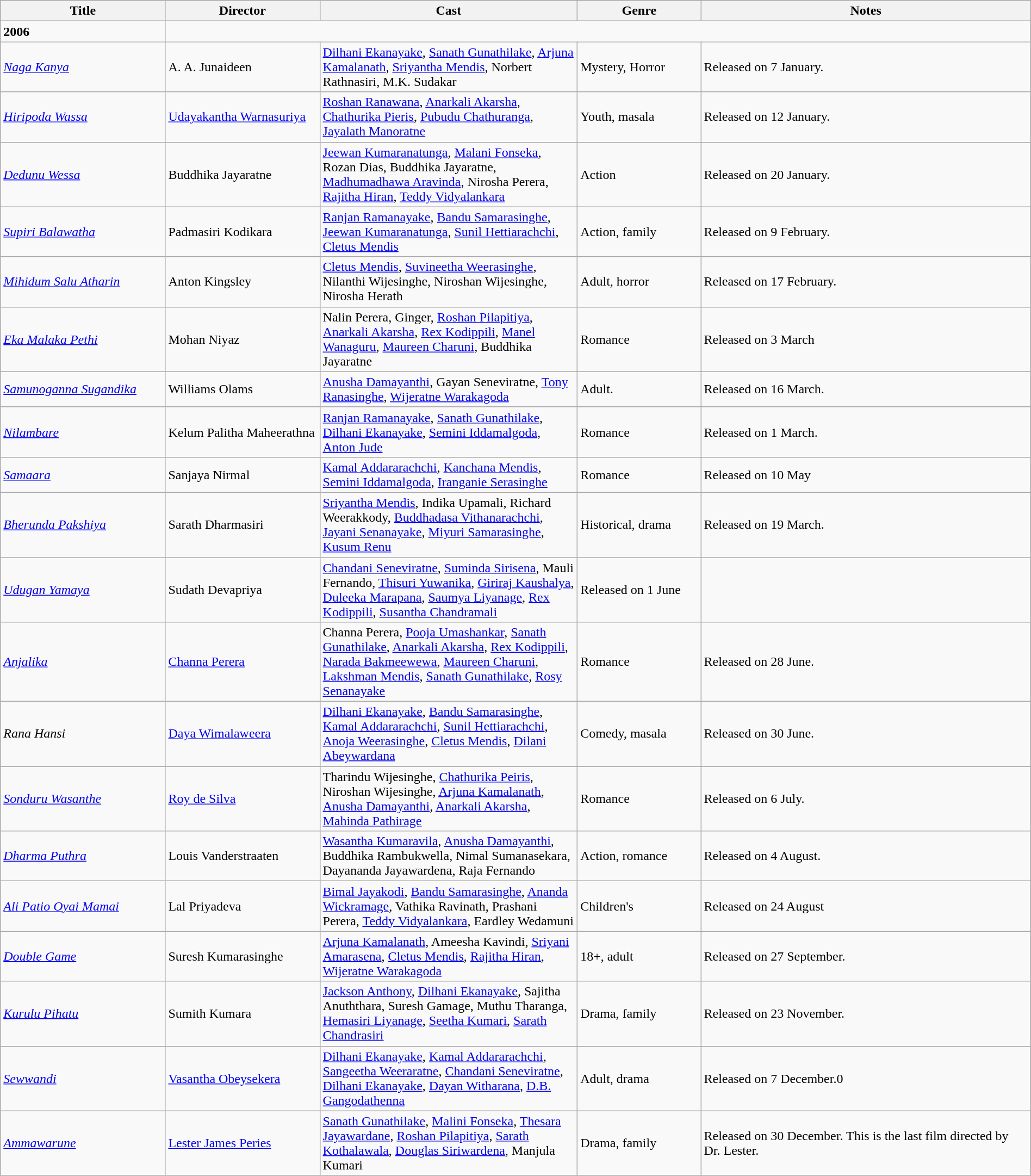<table class="wikitable" style="width:100%;">
<tr>
<th style="width:16%;">Title</th>
<th style="width:15%;">Director</th>
<th style="width:25%;">Cast</th>
<th style="width:12%;">Genre</th>
<th style="width:32%;">Notes</th>
</tr>
<tr>
<td><strong>2006</strong></td>
</tr>
<tr>
<td><em><a href='#'>Naga Kanya</a></em></td>
<td>A. A. Junaideen</td>
<td><a href='#'>Dilhani Ekanayake</a>, <a href='#'>Sanath Gunathilake</a>, <a href='#'>Arjuna Kamalanath</a>, <a href='#'>Sriyantha Mendis</a>, Norbert Rathnasiri, M.K. Sudakar</td>
<td>Mystery, Horror</td>
<td>Released on 7 January.</td>
</tr>
<tr>
<td><em><a href='#'>Hiripoda Wassa</a></em></td>
<td><a href='#'>Udayakantha Warnasuriya</a></td>
<td><a href='#'>Roshan Ranawana</a>, <a href='#'>Anarkali Akarsha</a>, <a href='#'>Chathurika Pieris</a>, <a href='#'>Pubudu Chathuranga</a>, <a href='#'>Jayalath Manoratne</a></td>
<td>Youth, masala</td>
<td>Released on 12 January.</td>
</tr>
<tr>
<td><em><a href='#'>Dedunu Wessa</a></em></td>
<td>Buddhika Jayaratne</td>
<td><a href='#'>Jeewan Kumaranatunga</a>, <a href='#'>Malani Fonseka</a>, Rozan Dias, Buddhika Jayaratne, <a href='#'>Madhumadhawa Aravinda</a>, Nirosha Perera, <a href='#'>Rajitha Hiran</a>, <a href='#'>Teddy Vidyalankara</a></td>
<td>Action</td>
<td>Released on 20 January.</td>
</tr>
<tr>
<td><em><a href='#'>Supiri Balawatha</a></em></td>
<td>Padmasiri Kodikara</td>
<td><a href='#'>Ranjan Ramanayake</a>, <a href='#'>Bandu Samarasinghe</a>, <a href='#'>Jeewan Kumaranatunga</a>, <a href='#'>Sunil Hettiarachchi</a>, <a href='#'>Cletus Mendis</a></td>
<td>Action, family</td>
<td>Released on 9 February.</td>
</tr>
<tr>
<td><em><a href='#'>Mihidum Salu Atharin</a></em></td>
<td>Anton Kingsley</td>
<td><a href='#'>Cletus Mendis</a>, <a href='#'>Suvineetha Weerasinghe</a>, Nilanthi Wijesinghe, Niroshan Wijesinghe, Nirosha Herath</td>
<td>Adult, horror</td>
<td>Released on 17 February.</td>
</tr>
<tr>
<td><em><a href='#'>Eka Malaka Pethi</a></em></td>
<td>Mohan Niyaz</td>
<td>Nalin Perera, Ginger, <a href='#'>Roshan Pilapitiya</a>, <a href='#'>Anarkali Akarsha</a>, <a href='#'>Rex Kodippili</a>, <a href='#'>Manel Wanaguru</a>, <a href='#'>Maureen Charuni</a>, Buddhika Jayaratne</td>
<td>Romance</td>
<td>Released on 3 March</td>
</tr>
<tr>
<td><em><a href='#'>Samunoganna Sugandika</a></em></td>
<td>Williams Olams</td>
<td><a href='#'>Anusha Damayanthi</a>, Gayan Seneviratne, <a href='#'>Tony Ranasinghe</a>, <a href='#'>Wijeratne Warakagoda</a></td>
<td>Adult.</td>
<td>Released on 16 March.</td>
</tr>
<tr>
<td><em><a href='#'>Nilambare</a></em></td>
<td>Kelum Palitha Maheerathna</td>
<td><a href='#'>Ranjan Ramanayake</a>, <a href='#'>Sanath Gunathilake</a>, <a href='#'>Dilhani Ekanayake</a>, <a href='#'>Semini Iddamalgoda</a>, <a href='#'>Anton Jude</a></td>
<td>Romance</td>
<td>Released on 1 March.</td>
</tr>
<tr>
<td><em><a href='#'>Samaara</a></em></td>
<td>Sanjaya Nirmal</td>
<td><a href='#'>Kamal Addararachchi</a>, <a href='#'>Kanchana Mendis</a>, <a href='#'>Semini Iddamalgoda</a>, <a href='#'>Iranganie Serasinghe</a></td>
<td>Romance</td>
<td>Released on 10 May</td>
</tr>
<tr>
<td><em><a href='#'>Bherunda Pakshiya</a></em></td>
<td>Sarath Dharmasiri</td>
<td><a href='#'>Sriyantha Mendis</a>, Indika Upamali, Richard Weerakkody, <a href='#'>Buddhadasa Vithanarachchi</a>, <a href='#'>Jayani Senanayake</a>, <a href='#'>Miyuri Samarasinghe</a>, <a href='#'>Kusum Renu</a></td>
<td>Historical, drama</td>
<td>Released on 19 March.</td>
</tr>
<tr>
<td><em><a href='#'>Udugan Yamaya</a></em></td>
<td>Sudath Devapriya</td>
<td><a href='#'>Chandani Seneviratne</a>, <a href='#'>Suminda Sirisena</a>, Mauli Fernando, <a href='#'>Thisuri Yuwanika</a>, <a href='#'>Giriraj Kaushalya</a>, <a href='#'>Duleeka Marapana</a>, <a href='#'>Saumya Liyanage</a>, <a href='#'>Rex Kodippili</a>, <a href='#'>Susantha Chandramali</a></td>
<td>Released on 1 June</td>
<td></td>
</tr>
<tr>
<td><em><a href='#'>Anjalika</a></em></td>
<td><a href='#'>Channa Perera</a></td>
<td>Channa Perera, <a href='#'>Pooja Umashankar</a>, <a href='#'>Sanath Gunathilake</a>, <a href='#'>Anarkali Akarsha</a>, <a href='#'>Rex Kodippili</a>, <a href='#'>Narada Bakmeewewa</a>, <a href='#'>Maureen Charuni</a>, <a href='#'>Lakshman Mendis</a>, <a href='#'>Sanath Gunathilake</a>, <a href='#'>Rosy Senanayake</a></td>
<td>Romance</td>
<td>Released on 28 June.</td>
</tr>
<tr>
<td><em>Rana Hansi</em></td>
<td><a href='#'>Daya Wimalaweera</a></td>
<td><a href='#'>Dilhani Ekanayake</a>, <a href='#'>Bandu Samarasinghe</a>, <a href='#'>Kamal Addararachchi</a>, <a href='#'>Sunil Hettiarachchi</a>, <a href='#'>Anoja Weerasinghe</a>, <a href='#'>Cletus Mendis</a>, <a href='#'>Dilani Abeywardana</a></td>
<td>Comedy, masala</td>
<td>Released on 30 June.</td>
</tr>
<tr>
<td><em><a href='#'>Sonduru Wasanthe</a></em></td>
<td><a href='#'>Roy de Silva</a></td>
<td>Tharindu Wijesinghe, <a href='#'>Chathurika Peiris</a>, Niroshan Wijesinghe, <a href='#'>Arjuna Kamalanath</a>, <a href='#'>Anusha Damayanthi</a>, <a href='#'>Anarkali Akarsha</a>, <a href='#'>Mahinda Pathirage</a></td>
<td>Romance</td>
<td>Released on 6 July.</td>
</tr>
<tr>
<td><em><a href='#'>Dharma Puthra</a></em></td>
<td>Louis Vanderstraaten</td>
<td><a href='#'>Wasantha Kumaravila</a>, <a href='#'>Anusha Damayanthi</a>, Buddhika Rambukwella, Nimal Sumanasekara, Dayananda Jayawardena, Raja Fernando</td>
<td>Action, romance</td>
<td>Released on 4 August.</td>
</tr>
<tr>
<td><em><a href='#'>Ali Patio Oyai Mamai</a></em></td>
<td>Lal Priyadeva</td>
<td><a href='#'>Bimal Jayakodi</a>, <a href='#'>Bandu Samarasinghe</a>, <a href='#'>Ananda Wickramage</a>, Vathika Ravinath, Prashani Perera, <a href='#'>Teddy Vidyalankara</a>, Eardley Wedamuni</td>
<td>Children's</td>
<td>Released on 24 August</td>
</tr>
<tr>
<td><em><a href='#'>Double Game</a></em></td>
<td>Suresh Kumarasinghe</td>
<td><a href='#'>Arjuna Kamalanath</a>, Ameesha Kavindi, <a href='#'>Sriyani Amarasena</a>, <a href='#'>Cletus Mendis</a>, <a href='#'>Rajitha Hiran</a>, <a href='#'>Wijeratne Warakagoda</a></td>
<td>18+, adult</td>
<td>Released on 27 September.</td>
</tr>
<tr>
<td><em><a href='#'>Kurulu Pihatu</a></em></td>
<td>Sumith Kumara</td>
<td><a href='#'>Jackson Anthony</a>, <a href='#'>Dilhani Ekanayake</a>, Sajitha Anuththara, Suresh Gamage, Muthu Tharanga, <a href='#'>Hemasiri Liyanage</a>, <a href='#'>Seetha Kumari</a>, <a href='#'>Sarath Chandrasiri</a></td>
<td>Drama, family</td>
<td>Released on 23 November.</td>
</tr>
<tr>
<td><em><a href='#'>Sewwandi</a></em></td>
<td><a href='#'>Vasantha Obeysekera</a></td>
<td><a href='#'>Dilhani Ekanayake</a>, <a href='#'>Kamal Addararachchi</a>, <a href='#'>Sangeetha Weeraratne</a>, <a href='#'>Chandani Seneviratne</a>, <a href='#'>Dilhani Ekanayake</a>, <a href='#'>Dayan Witharana</a>, <a href='#'>D.B. Gangodathenna</a></td>
<td>Adult, drama</td>
<td>Released on 7 December.0</td>
</tr>
<tr>
<td><em><a href='#'>Ammawarune</a></em></td>
<td><a href='#'>Lester James Peries</a></td>
<td><a href='#'>Sanath Gunathilake</a>, <a href='#'>Malini Fonseka</a>, <a href='#'>Thesara Jayawardane</a>, <a href='#'>Roshan Pilapitiya</a>, <a href='#'>Sarath Kothalawala</a>, <a href='#'>Douglas Siriwardena</a>, Manjula Kumari</td>
<td>Drama, family</td>
<td>Released on 30 December. This is the last film directed by Dr. Lester.</td>
</tr>
</table>
